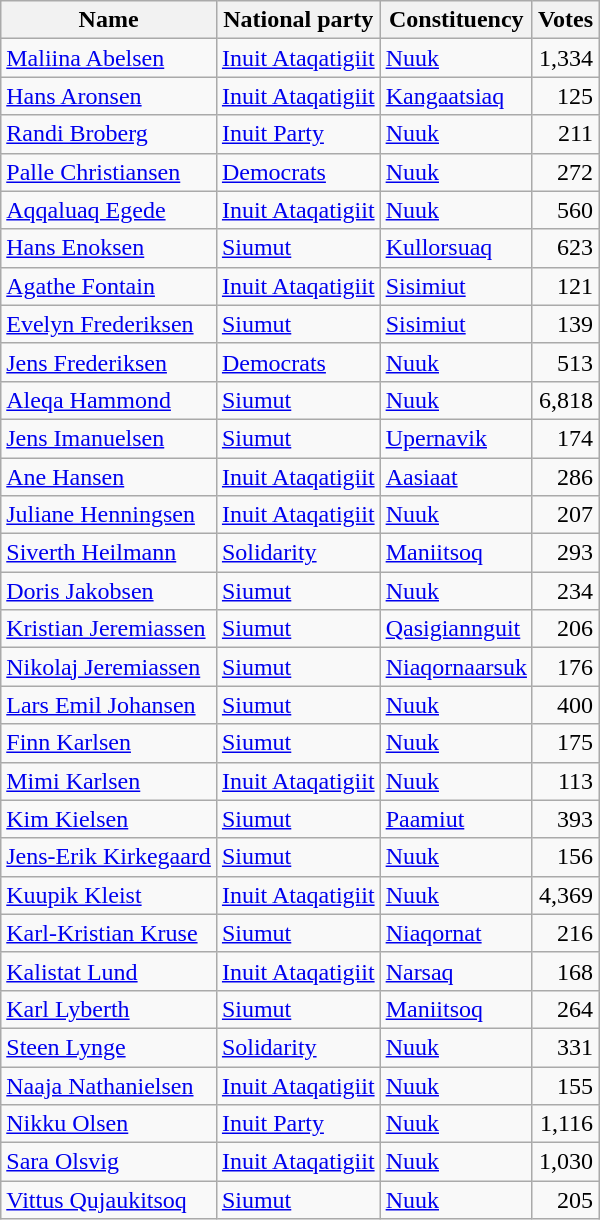<table class="sortable wikitable">
<tr>
<th>Name</th>
<th>National party</th>
<th>Constituency</th>
<th>Votes</th>
</tr>
<tr>
<td><a href='#'>Maliina Abelsen</a></td>
<td> <a href='#'>Inuit Ataqatigiit</a></td>
<td><a href='#'>Nuuk</a></td>
<td align=right>1,334</td>
</tr>
<tr>
<td><a href='#'>Hans Aronsen</a></td>
<td> <a href='#'>Inuit Ataqatigiit</a></td>
<td><a href='#'>Kangaatsiaq</a></td>
<td align=right>125</td>
</tr>
<tr>
<td><a href='#'>Randi Broberg</a></td>
<td> <a href='#'>Inuit Party</a></td>
<td><a href='#'>Nuuk</a></td>
<td align=right>211</td>
</tr>
<tr>
<td><a href='#'>Palle Christiansen</a></td>
<td> <a href='#'>Democrats</a></td>
<td><a href='#'>Nuuk</a></td>
<td align=right>272</td>
</tr>
<tr>
<td><a href='#'>Aqqaluaq Egede</a></td>
<td> <a href='#'>Inuit Ataqatigiit</a></td>
<td><a href='#'>Nuuk</a></td>
<td align=right>560</td>
</tr>
<tr>
<td><a href='#'>Hans Enoksen</a></td>
<td> <a href='#'>Siumut</a></td>
<td><a href='#'>Kullorsuaq</a></td>
<td align=right>623</td>
</tr>
<tr>
<td><a href='#'>Agathe Fontain</a></td>
<td> <a href='#'>Inuit Ataqatigiit</a></td>
<td><a href='#'>Sisimiut</a></td>
<td align=right>121</td>
</tr>
<tr>
<td><a href='#'>Evelyn Frederiksen</a></td>
<td> <a href='#'>Siumut</a></td>
<td><a href='#'>Sisimiut</a></td>
<td align=right>139</td>
</tr>
<tr>
<td><a href='#'>Jens Frederiksen</a></td>
<td> <a href='#'>Democrats</a></td>
<td><a href='#'>Nuuk</a></td>
<td align=right>513</td>
</tr>
<tr>
<td><a href='#'>Aleqa Hammond</a></td>
<td> <a href='#'>Siumut</a></td>
<td><a href='#'>Nuuk</a></td>
<td align=right>6,818</td>
</tr>
<tr>
<td><a href='#'>Jens Imanuelsen</a></td>
<td> <a href='#'>Siumut</a></td>
<td><a href='#'>Upernavik</a></td>
<td align=right>174</td>
</tr>
<tr>
<td><a href='#'>Ane Hansen</a></td>
<td> <a href='#'>Inuit Ataqatigiit</a></td>
<td><a href='#'>Aasiaat</a></td>
<td align=right>286</td>
</tr>
<tr>
<td><a href='#'>Juliane Henningsen</a></td>
<td> <a href='#'>Inuit Ataqatigiit</a></td>
<td><a href='#'>Nuuk</a></td>
<td align=right>207</td>
</tr>
<tr>
<td><a href='#'>Siverth Heilmann</a></td>
<td> <a href='#'>Solidarity</a></td>
<td><a href='#'>Maniitsoq</a></td>
<td align=right>293</td>
</tr>
<tr>
<td><a href='#'>Doris Jakobsen</a></td>
<td> <a href='#'>Siumut</a></td>
<td><a href='#'>Nuuk</a></td>
<td align=right>234</td>
</tr>
<tr>
<td><a href='#'>Kristian Jeremiassen</a></td>
<td> <a href='#'>Siumut</a></td>
<td><a href='#'>Qasigiannguit</a></td>
<td align=right>206</td>
</tr>
<tr>
<td><a href='#'>Nikolaj Jeremiassen</a></td>
<td> <a href='#'>Siumut</a></td>
<td><a href='#'>Niaqornaarsuk</a></td>
<td align=right>176</td>
</tr>
<tr>
<td><a href='#'>Lars Emil Johansen</a></td>
<td> <a href='#'>Siumut</a></td>
<td><a href='#'>Nuuk</a></td>
<td align=right>400</td>
</tr>
<tr>
<td><a href='#'>Finn Karlsen</a></td>
<td> <a href='#'>Siumut</a></td>
<td><a href='#'>Nuuk</a></td>
<td align=right>175</td>
</tr>
<tr>
<td><a href='#'>Mimi Karlsen</a></td>
<td> <a href='#'>Inuit Ataqatigiit</a></td>
<td><a href='#'>Nuuk</a></td>
<td align=right>113</td>
</tr>
<tr>
<td><a href='#'>Kim Kielsen</a></td>
<td> <a href='#'>Siumut</a></td>
<td><a href='#'>Paamiut</a></td>
<td align=right>393</td>
</tr>
<tr>
<td><a href='#'>Jens-Erik Kirkegaard</a></td>
<td> <a href='#'>Siumut</a></td>
<td><a href='#'>Nuuk</a></td>
<td align=right>156</td>
</tr>
<tr>
<td><a href='#'>Kuupik Kleist</a></td>
<td> <a href='#'>Inuit Ataqatigiit</a></td>
<td><a href='#'>Nuuk</a></td>
<td align=right>4,369</td>
</tr>
<tr>
<td><a href='#'>Karl-Kristian Kruse</a></td>
<td> <a href='#'>Siumut</a></td>
<td><a href='#'>Niaqornat</a></td>
<td align=right>216</td>
</tr>
<tr>
<td><a href='#'>Kalistat Lund</a></td>
<td> <a href='#'>Inuit Ataqatigiit</a></td>
<td><a href='#'>Narsaq</a></td>
<td align=right>168</td>
</tr>
<tr>
<td><a href='#'>Karl Lyberth</a></td>
<td> <a href='#'>Siumut</a></td>
<td><a href='#'>Maniitsoq</a></td>
<td align=right>264</td>
</tr>
<tr>
<td><a href='#'>Steen Lynge</a></td>
<td> <a href='#'>Solidarity</a></td>
<td><a href='#'>Nuuk</a></td>
<td align=right>331</td>
</tr>
<tr>
<td><a href='#'>Naaja Nathanielsen</a></td>
<td> <a href='#'>Inuit Ataqatigiit</a></td>
<td><a href='#'>Nuuk</a></td>
<td align=right>155</td>
</tr>
<tr>
<td><a href='#'>Nikku Olsen</a></td>
<td> <a href='#'>Inuit Party</a></td>
<td><a href='#'>Nuuk</a></td>
<td align=right>1,116</td>
</tr>
<tr>
<td><a href='#'>Sara Olsvig</a></td>
<td> <a href='#'>Inuit Ataqatigiit</a></td>
<td><a href='#'>Nuuk</a></td>
<td align=right>1,030</td>
</tr>
<tr>
<td><a href='#'>Vittus Qujaukitsoq</a></td>
<td> <a href='#'>Siumut</a></td>
<td><a href='#'>Nuuk</a></td>
<td align=right>205</td>
</tr>
</table>
